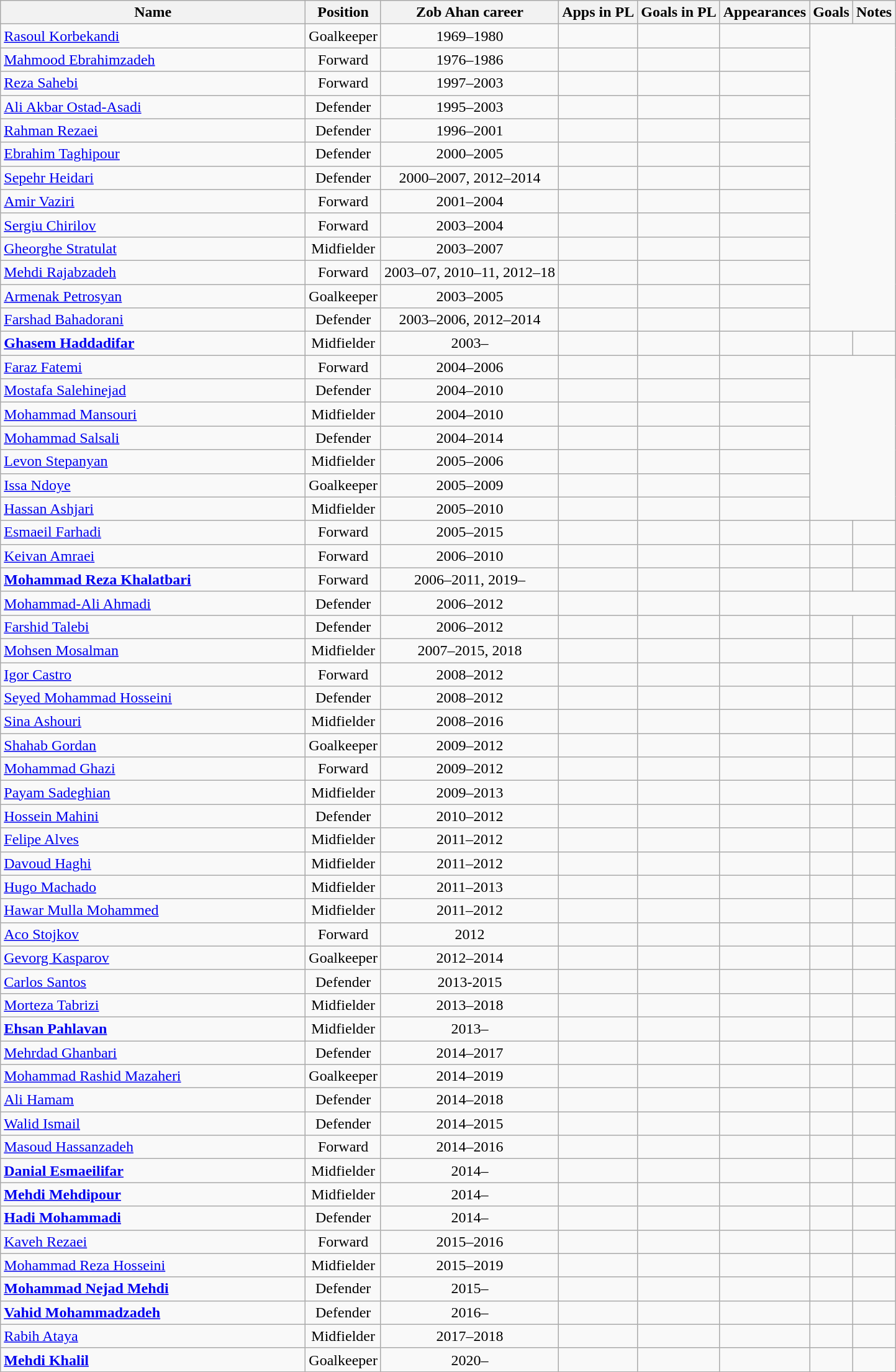<table class="wikitable sortable" style="text-align: center;">
<tr>
<th style="width:20em">Name</th>
<th>Position</th>
<th>Zob Ahan career</th>
<th>Apps in PL</th>
<th>Goals in PL</th>
<th>Appearances</th>
<th>Goals</th>
<th>Notes</th>
</tr>
<tr>
<td align="left"> <a href='#'>Rasoul Korbekandi</a></td>
<td>Goalkeeper</td>
<td>1969–1980</td>
<td></td>
<td></td>
<td></td>
</tr>
<tr>
<td align="left"> <a href='#'>Mahmood Ebrahimzadeh</a></td>
<td>Forward</td>
<td>1976–1986</td>
<td></td>
<td></td>
<td></td>
</tr>
<tr>
<td align="left"> <a href='#'>Reza Sahebi</a></td>
<td>Forward</td>
<td>1997–2003</td>
<td></td>
<td></td>
<td></td>
</tr>
<tr>
<td align="left"> <a href='#'>Ali Akbar Ostad-Asadi</a></td>
<td>Defender</td>
<td>1995–2003</td>
<td></td>
<td></td>
<td></td>
</tr>
<tr>
<td align="left"> <a href='#'>Rahman Rezaei</a></td>
<td>Defender</td>
<td>1996–2001</td>
<td></td>
<td></td>
<td></td>
</tr>
<tr>
<td align="left"> <a href='#'>Ebrahim Taghipour</a></td>
<td>Defender</td>
<td>2000–2005</td>
<td></td>
<td></td>
<td></td>
</tr>
<tr>
<td align="left"> <a href='#'>Sepehr Heidari</a></td>
<td>Defender</td>
<td>2000–2007, 2012–2014</td>
<td></td>
<td></td>
<td></td>
</tr>
<tr>
<td align="left"> <a href='#'>Amir Vaziri</a></td>
<td>Forward</td>
<td>2001–2004</td>
<td></td>
<td></td>
<td></td>
</tr>
<tr>
<td align="left"> <a href='#'>Sergiu Chirilov</a></td>
<td>Forward</td>
<td>2003–2004</td>
<td></td>
<td></td>
<td></td>
</tr>
<tr>
<td align="left"> <a href='#'>Gheorghe Stratulat</a></td>
<td>Midfielder</td>
<td>2003–2007</td>
<td></td>
<td></td>
<td></td>
</tr>
<tr>
<td align="left"> <a href='#'>Mehdi Rajabzadeh</a></td>
<td>Forward</td>
<td>2003–07, 2010–11, 2012–18</td>
<td></td>
<td></td>
<td></td>
</tr>
<tr>
<td align="left"> <a href='#'>Armenak Petrosyan</a></td>
<td>Goalkeeper</td>
<td>2003–2005</td>
<td></td>
<td></td>
<td></td>
</tr>
<tr>
<td align="left"> <a href='#'>Farshad Bahadorani</a></td>
<td>Defender</td>
<td>2003–2006, 2012–2014</td>
<td></td>
<td></td>
<td></td>
</tr>
<tr>
<td align="left"> <strong><a href='#'>Ghasem Haddadifar</a></strong></td>
<td>Midfielder</td>
<td>2003–</td>
<td></td>
<td></td>
<td></td>
<td></td>
<td></td>
</tr>
<tr>
<td align="left"> <a href='#'>Faraz Fatemi</a></td>
<td>Forward</td>
<td>2004–2006</td>
<td></td>
<td></td>
<td></td>
</tr>
<tr>
<td align="left"> <a href='#'>Mostafa Salehinejad</a></td>
<td>Defender</td>
<td>2004–2010</td>
<td></td>
<td></td>
<td></td>
</tr>
<tr>
<td align="left"> <a href='#'>Mohammad Mansouri</a></td>
<td>Midfielder</td>
<td>2004–2010</td>
<td></td>
<td></td>
<td></td>
</tr>
<tr>
<td align="left"> <a href='#'>Mohammad Salsali</a></td>
<td>Defender</td>
<td>2004–2014</td>
<td></td>
<td></td>
<td></td>
</tr>
<tr>
<td align="left"> <a href='#'>Levon Stepanyan</a></td>
<td>Midfielder</td>
<td>2005–2006</td>
<td></td>
<td></td>
<td></td>
</tr>
<tr>
<td align="left"> <a href='#'>Issa Ndoye</a></td>
<td>Goalkeeper</td>
<td>2005–2009</td>
<td></td>
<td></td>
<td></td>
</tr>
<tr>
<td align="left"> <a href='#'>Hassan Ashjari</a></td>
<td>Midfielder</td>
<td>2005–2010</td>
<td></td>
<td></td>
<td></td>
</tr>
<tr>
<td align="left"> <a href='#'>Esmaeil Farhadi</a></td>
<td>Forward</td>
<td>2005–2015</td>
<td></td>
<td></td>
<td></td>
<td></td>
<td></td>
</tr>
<tr>
<td align="left"> <a href='#'>Keivan Amraei</a></td>
<td>Forward</td>
<td>2006–2010</td>
<td></td>
<td></td>
<td></td>
<td></td>
<td></td>
</tr>
<tr>
<td align="left"> <strong><a href='#'>Mohammad Reza Khalatbari</a></strong></td>
<td>Forward</td>
<td>2006–2011, 2019–</td>
<td></td>
<td></td>
<td></td>
<td></td>
<td></td>
</tr>
<tr>
<td align="left"> <a href='#'>Mohammad-Ali Ahmadi</a></td>
<td>Defender</td>
<td>2006–2012</td>
<td></td>
<td></td>
<td></td>
</tr>
<tr>
<td align="left"> <a href='#'>Farshid Talebi</a></td>
<td>Defender</td>
<td>2006–2012</td>
<td></td>
<td></td>
<td></td>
<td></td>
<td></td>
</tr>
<tr>
<td align="left"> <a href='#'>Mohsen Mosalman</a></td>
<td>Midfielder</td>
<td>2007–2015, 2018</td>
<td></td>
<td></td>
<td></td>
<td></td>
<td></td>
</tr>
<tr>
<td align="left"> <a href='#'>Igor Castro</a></td>
<td>Forward</td>
<td>2008–2012</td>
<td></td>
<td></td>
<td></td>
<td></td>
<td></td>
</tr>
<tr>
<td align="left"> <a href='#'>Seyed Mohammad Hosseini</a></td>
<td>Defender</td>
<td>2008–2012</td>
<td></td>
<td></td>
<td></td>
<td></td>
<td></td>
</tr>
<tr>
<td align="left"> <a href='#'>Sina Ashouri</a></td>
<td>Midfielder</td>
<td>2008–2016</td>
<td></td>
<td></td>
<td></td>
<td></td>
<td></td>
</tr>
<tr>
<td align="left"> <a href='#'>Shahab Gordan</a></td>
<td>Goalkeeper</td>
<td>2009–2012</td>
<td></td>
<td></td>
<td></td>
<td></td>
<td></td>
</tr>
<tr>
<td align="left"> <a href='#'>Mohammad Ghazi</a></td>
<td>Forward</td>
<td>2009–2012</td>
<td></td>
<td></td>
<td></td>
<td></td>
<td></td>
</tr>
<tr>
<td align="left"> <a href='#'>Payam Sadeghian</a></td>
<td>Midfielder</td>
<td>2009–2013</td>
<td></td>
<td></td>
<td></td>
<td></td>
<td></td>
</tr>
<tr>
<td align="left"> <a href='#'>Hossein Mahini</a></td>
<td>Defender</td>
<td>2010–2012</td>
<td></td>
<td></td>
<td></td>
<td></td>
<td></td>
</tr>
<tr>
<td align="left"> <a href='#'>Felipe Alves</a></td>
<td>Midfielder</td>
<td>2011–2012</td>
<td></td>
<td></td>
<td></td>
<td></td>
<td></td>
</tr>
<tr>
<td align="left"> <a href='#'>Davoud Haghi</a></td>
<td>Midfielder</td>
<td>2011–2012</td>
<td></td>
<td></td>
<td></td>
<td></td>
<td></td>
</tr>
<tr>
<td align="left"> <a href='#'>Hugo Machado</a></td>
<td>Midfielder</td>
<td>2011–2013</td>
<td></td>
<td></td>
<td></td>
<td></td>
<td></td>
</tr>
<tr>
<td align="left"> <a href='#'>Hawar Mulla Mohammed</a></td>
<td>Midfielder</td>
<td>2011–2012</td>
<td></td>
<td></td>
<td></td>
<td></td>
<td></td>
</tr>
<tr>
<td align="left"> <a href='#'>Aco Stojkov</a></td>
<td>Forward</td>
<td>2012</td>
<td></td>
<td></td>
<td></td>
<td></td>
<td></td>
</tr>
<tr>
<td align="left"> <a href='#'>Gevorg Kasparov</a></td>
<td>Goalkeeper</td>
<td>2012–2014</td>
<td></td>
<td></td>
<td></td>
<td></td>
<td></td>
</tr>
<tr>
<td align="left"> <a href='#'>Carlos Santos</a></td>
<td>Defender</td>
<td>2013-2015</td>
<td></td>
<td></td>
<td></td>
<td></td>
<td></td>
</tr>
<tr>
<td align="left"> <a href='#'>Morteza Tabrizi</a></td>
<td>Midfielder</td>
<td>2013–2018</td>
<td></td>
<td></td>
<td></td>
<td></td>
<td></td>
</tr>
<tr>
<td align="left"> <strong><a href='#'>Ehsan Pahlavan</a></strong></td>
<td>Midfielder</td>
<td>2013–</td>
<td></td>
<td></td>
<td></td>
<td></td>
<td></td>
</tr>
<tr>
<td align="left"> <a href='#'>Mehrdad Ghanbari</a></td>
<td>Defender</td>
<td>2014–2017</td>
<td></td>
<td></td>
<td></td>
<td></td>
<td></td>
</tr>
<tr>
<td align="left"> <a href='#'>Mohammad Rashid Mazaheri</a></td>
<td>Goalkeeper</td>
<td>2014–2019</td>
<td></td>
<td></td>
<td></td>
<td></td>
<td></td>
</tr>
<tr>
<td align="left"> <a href='#'>Ali Hamam</a></td>
<td>Defender</td>
<td>2014–2018</td>
<td></td>
<td></td>
<td></td>
<td></td>
<td></td>
</tr>
<tr>
<td align="left"> <a href='#'>Walid Ismail</a></td>
<td>Defender</td>
<td>2014–2015</td>
<td></td>
<td></td>
<td></td>
<td></td>
<td></td>
</tr>
<tr>
<td align="left"> <a href='#'>Masoud Hassanzadeh</a></td>
<td>Forward</td>
<td>2014–2016</td>
<td></td>
<td></td>
<td></td>
<td></td>
<td></td>
</tr>
<tr>
<td align="left"> <strong><a href='#'>Danial Esmaeilifar</a></strong></td>
<td>Midfielder</td>
<td>2014–</td>
<td></td>
<td></td>
<td></td>
<td></td>
<td></td>
</tr>
<tr>
<td align="left"> <strong><a href='#'>Mehdi Mehdipour</a></strong></td>
<td>Midfielder</td>
<td>2014–</td>
<td></td>
<td></td>
<td></td>
<td></td>
<td></td>
</tr>
<tr>
<td align="left"> <strong><a href='#'>Hadi Mohammadi</a></strong></td>
<td>Defender</td>
<td>2014–</td>
<td></td>
<td></td>
<td></td>
<td></td>
<td></td>
</tr>
<tr>
<td align="left"> <a href='#'>Kaveh Rezaei</a></td>
<td>Forward</td>
<td>2015–2016</td>
<td></td>
<td></td>
<td></td>
<td></td>
<td></td>
</tr>
<tr>
<td align="left"> <a href='#'>Mohammad Reza Hosseini</a></td>
<td>Midfielder</td>
<td>2015–2019</td>
<td></td>
<td></td>
<td></td>
<td></td>
<td></td>
</tr>
<tr>
<td align="left"> <strong><a href='#'>Mohammad Nejad Mehdi</a></strong></td>
<td>Defender</td>
<td>2015–</td>
<td></td>
<td></td>
<td></td>
<td></td>
<td></td>
</tr>
<tr>
<td align="left"> <strong><a href='#'>Vahid Mohammadzadeh</a></strong></td>
<td>Defender</td>
<td>2016–</td>
<td></td>
<td></td>
<td></td>
<td></td>
<td></td>
</tr>
<tr>
<td align="left"> <a href='#'>Rabih Ataya</a></td>
<td>Midfielder</td>
<td>2017–2018</td>
<td></td>
<td></td>
<td></td>
<td></td>
<td></td>
</tr>
<tr>
<td align="left"><strong> <a href='#'>Mehdi Khalil</a></strong></td>
<td>Goalkeeper</td>
<td>2020–</td>
<td></td>
<td></td>
<td></td>
<td></td>
<td></td>
</tr>
<tr>
</tr>
</table>
